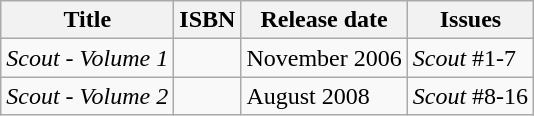<table class="wikitable">
<tr>
<th>Title</th>
<th>ISBN</th>
<th>Release date</th>
<th>Issues</th>
</tr>
<tr>
<td><em>Scout - Volume 1</em></td>
<td></td>
<td>November 2006</td>
<td><em>Scout</em> #1-7</td>
</tr>
<tr>
<td><em>Scout - Volume 2</em></td>
<td></td>
<td>August 2008</td>
<td><em>Scout</em> #8-16</td>
</tr>
</table>
